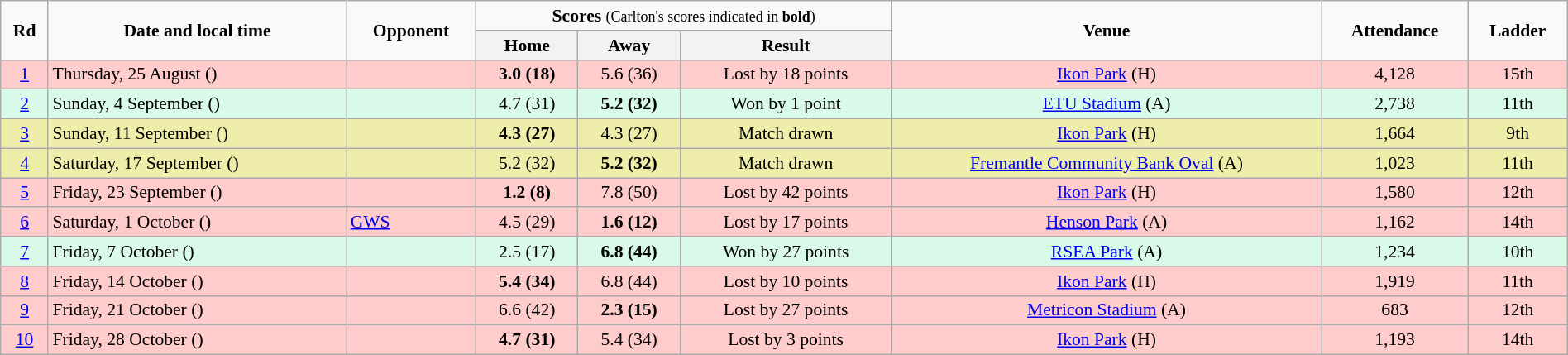<table class="wikitable" style="font-size:90%; text-align:center; width: 100%; margin-left: auto; margin-right: auto;">
<tr>
<td rowspan=2><strong>Rd</strong></td>
<td rowspan=2><strong>Date and local time</strong></td>
<td rowspan=2><strong>Opponent</strong></td>
<td colspan=3><strong>Scores</strong> <small>(Carlton's scores indicated in <strong>bold</strong>)</small></td>
<td rowspan=2><strong>Venue</strong></td>
<td rowspan=2><strong>Attendance</strong></td>
<td rowspan=2><strong>Ladder</strong></td>
</tr>
<tr>
<th>Home</th>
<th>Away</th>
<th>Result</th>
</tr>
<tr style="background:#fcc;">
<td><a href='#'>1</a></td>
<td align=left>Thursday, 25 August ()</td>
<td align=left></td>
<td><strong>3.0 (18)</strong></td>
<td>5.6 (36)</td>
<td>Lost by 18 points</td>
<td><a href='#'>Ikon Park</a> (H)</td>
<td>4,128</td>
<td>15th</td>
</tr>
<tr style="background:#d9f9e9;">
<td><a href='#'>2</a></td>
<td align=left>Sunday, 4 September ()</td>
<td align=left></td>
<td>4.7 (31)</td>
<td><strong>5.2 (32)</strong></td>
<td>Won by 1 point</td>
<td><a href='#'>ETU Stadium</a> (A)</td>
<td>2,738</td>
<td>11th</td>
</tr>
<tr style="background:#eea;">
<td><a href='#'>3</a></td>
<td align=left>Sunday, 11 September ()</td>
<td align=left></td>
<td><strong>4.3 (27)</strong></td>
<td>4.3 (27)</td>
<td>Match drawn</td>
<td><a href='#'>Ikon Park</a> (H)</td>
<td>1,664</td>
<td>9th</td>
</tr>
<tr style="background:#eea;">
<td><a href='#'>4</a></td>
<td align=left>Saturday, 17 September ()</td>
<td align=left></td>
<td>5.2 (32)</td>
<td><strong>5.2 (32)</strong></td>
<td>Match drawn</td>
<td><a href='#'>Fremantle Community Bank Oval</a> (A)</td>
<td>1,023</td>
<td>11th</td>
</tr>
<tr style="background:#fcc;">
<td><a href='#'>5</a></td>
<td align=left>Friday, 23 September ()</td>
<td align=left></td>
<td><strong>1.2 (8)</strong></td>
<td>7.8 (50)</td>
<td>Lost by 42 points</td>
<td><a href='#'>Ikon Park</a> (H)</td>
<td>1,580</td>
<td>12th</td>
</tr>
<tr style="background:#fcc;">
<td><a href='#'>6</a></td>
<td align=left>Saturday, 1 October ()</td>
<td align=left><a href='#'>GWS</a></td>
<td>4.5 (29)</td>
<td><strong>1.6 (12)</strong></td>
<td>Lost by 17 points</td>
<td><a href='#'>Henson Park</a> (A)</td>
<td>1,162</td>
<td>14th</td>
</tr>
<tr style="background:#d9f9e9;">
<td><a href='#'>7</a></td>
<td align=left>Friday, 7 October ()</td>
<td align=left></td>
<td>2.5 (17)</td>
<td><strong>6.8 (44)</strong></td>
<td>Won by 27 points</td>
<td><a href='#'>RSEA Park</a> (A)</td>
<td>1,234</td>
<td>10th</td>
</tr>
<tr style="background:#fcc;">
<td><a href='#'>8</a></td>
<td align=left>Friday, 14 October ()</td>
<td align=left></td>
<td><strong>5.4 (34)</strong></td>
<td>6.8 (44)</td>
<td>Lost by 10 points</td>
<td><a href='#'>Ikon Park</a> (H)</td>
<td>1,919</td>
<td>11th</td>
</tr>
<tr style="background:#fcc;">
<td><a href='#'>9</a></td>
<td align=left>Friday, 21 October ()</td>
<td align=left></td>
<td>6.6 (42)</td>
<td><strong>2.3 (15)</strong></td>
<td>Lost by 27 points</td>
<td><a href='#'>Metricon Stadium</a> (A)</td>
<td>683</td>
<td>12th</td>
</tr>
<tr style="background:#fcc;">
<td><a href='#'>10</a></td>
<td align=left>Friday, 28 October ()</td>
<td align=left></td>
<td><strong>4.7 (31)</strong></td>
<td>5.4 (34)</td>
<td>Lost by 3 points</td>
<td><a href='#'>Ikon Park</a> (H)</td>
<td>1,193</td>
<td>14th</td>
</tr>
</table>
